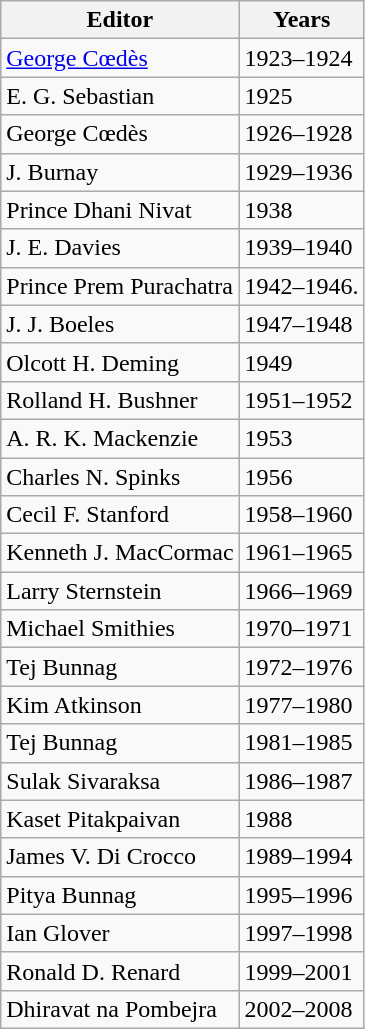<table class=wikitable>
<tr>
<th>Editor</th>
<th>Years</th>
</tr>
<tr>
<td><a href='#'>George Cœdès</a></td>
<td>1923–1924</td>
</tr>
<tr>
<td>E. G. Sebastian</td>
<td>1925</td>
</tr>
<tr>
<td>George Cœdès</td>
<td>1926–1928</td>
</tr>
<tr>
<td>J. Burnay</td>
<td>1929–1936</td>
</tr>
<tr>
<td>Prince Dhani Nivat</td>
<td>1938</td>
</tr>
<tr>
<td>J. E. Davies</td>
<td>1939–1940</td>
</tr>
<tr>
<td>Prince Prem Purachatra</td>
<td>1942–1946.</td>
</tr>
<tr>
<td>J. J. Boeles</td>
<td>1947–1948</td>
</tr>
<tr>
<td>Olcott H. Deming</td>
<td>1949</td>
</tr>
<tr>
<td>Rolland H. Bushner</td>
<td>1951–1952</td>
</tr>
<tr>
<td>A. R. K. Mackenzie</td>
<td>1953</td>
</tr>
<tr>
<td>Charles N. Spinks</td>
<td>1956</td>
</tr>
<tr>
<td>Cecil F. Stanford</td>
<td>1958–1960</td>
</tr>
<tr>
<td>Kenneth J. MacCormac</td>
<td>1961–1965</td>
</tr>
<tr>
<td>Larry Sternstein</td>
<td>1966–1969</td>
</tr>
<tr>
<td>Michael Smithies</td>
<td>1970–1971</td>
</tr>
<tr>
<td>Tej Bunnag</td>
<td>1972–1976</td>
</tr>
<tr>
<td>Kim Atkinson</td>
<td>1977–1980</td>
</tr>
<tr>
<td>Tej Bunnag</td>
<td>1981–1985</td>
</tr>
<tr>
<td>Sulak Sivaraksa</td>
<td>1986–1987</td>
</tr>
<tr>
<td>Kaset Pitakpaivan</td>
<td>1988</td>
</tr>
<tr>
<td>James V. Di Crocco</td>
<td>1989–1994</td>
</tr>
<tr>
<td>Pitya Bunnag</td>
<td>1995–1996</td>
</tr>
<tr>
<td>Ian Glover</td>
<td>1997–1998</td>
</tr>
<tr>
<td>Ronald D. Renard</td>
<td>1999–2001</td>
</tr>
<tr>
<td>Dhiravat na Pombejra</td>
<td>2002–2008</td>
</tr>
</table>
